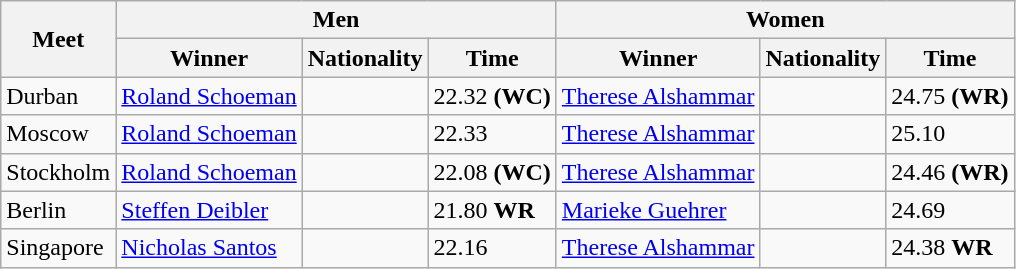<table class="wikitable">
<tr>
<th rowspan="2">Meet</th>
<th colspan="3">Men</th>
<th colspan="3">Women</th>
</tr>
<tr>
<th>Winner</th>
<th>Nationality</th>
<th>Time</th>
<th>Winner</th>
<th>Nationality</th>
<th>Time</th>
</tr>
<tr>
<td>Durban</td>
<td><a href='#'>Roland Schoeman</a></td>
<td></td>
<td>22.32 <strong>(WC)</strong></td>
<td><a href='#'>Therese Alshammar</a></td>
<td></td>
<td>24.75 <strong>(WR)</strong></td>
</tr>
<tr>
<td>Moscow</td>
<td><a href='#'>Roland Schoeman</a></td>
<td></td>
<td>22.33</td>
<td><a href='#'>Therese Alshammar</a></td>
<td></td>
<td>25.10</td>
</tr>
<tr>
<td>Stockholm</td>
<td><a href='#'>Roland Schoeman</a></td>
<td></td>
<td>22.08 <strong>(WC)</strong></td>
<td><a href='#'>Therese Alshammar</a></td>
<td></td>
<td>24.46 <strong>(WR)</strong></td>
</tr>
<tr>
<td>Berlin</td>
<td><a href='#'>Steffen Deibler</a></td>
<td></td>
<td>21.80 <strong>WR</strong></td>
<td><a href='#'>Marieke Guehrer</a></td>
<td></td>
<td>24.69</td>
</tr>
<tr>
<td>Singapore</td>
<td><a href='#'>Nicholas Santos</a></td>
<td></td>
<td>22.16</td>
<td><a href='#'>Therese Alshammar</a></td>
<td></td>
<td>24.38 <strong>WR</strong></td>
</tr>
</table>
